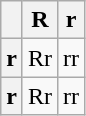<table class="wikitable" style="text-align: center; ">
<tr>
<th></th>
<th>R</th>
<th>r</th>
</tr>
<tr>
<th>r</th>
<td>Rr</td>
<td>rr</td>
</tr>
<tr>
<th>r</th>
<td>Rr</td>
<td>rr</td>
</tr>
</table>
